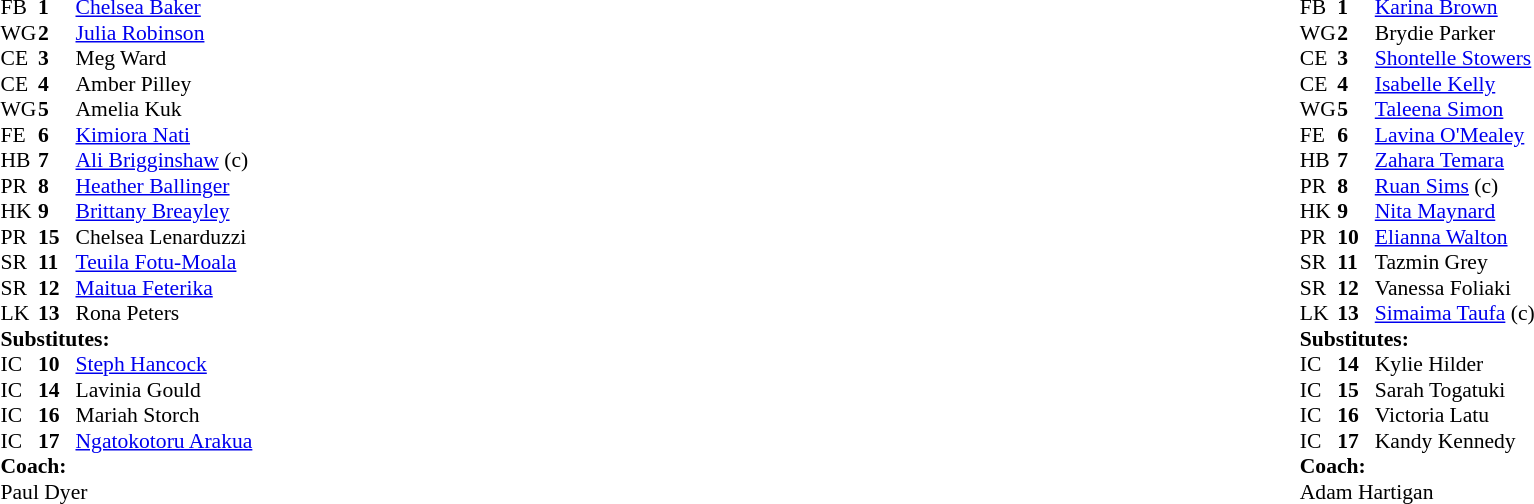<table width="100%" class="mw-collapsible mw-collapsed">
<tr>
<td valign="top" width="50%"><br><table cellspacing="0" cellpadding="0" style="font-size: 90%">
<tr>
<th width="25"></th>
<th width="25"></th>
</tr>
<tr>
<td>FB</td>
<td><strong>1</strong></td>
<td><a href='#'>Chelsea Baker</a></td>
</tr>
<tr>
<td>WG</td>
<td><strong>2</strong></td>
<td><a href='#'>Julia Robinson</a></td>
</tr>
<tr>
<td>CE</td>
<td><strong>3</strong></td>
<td>Meg Ward</td>
</tr>
<tr>
<td>CE</td>
<td><strong>4</strong></td>
<td>Amber Pilley</td>
</tr>
<tr>
<td>WG</td>
<td><strong>5</strong></td>
<td>Amelia Kuk</td>
</tr>
<tr>
<td>FE</td>
<td><strong>6</strong></td>
<td><a href='#'>Kimiora Nati</a></td>
</tr>
<tr>
<td>HB</td>
<td><strong>7</strong></td>
<td><a href='#'>Ali Brigginshaw</a> (c)</td>
</tr>
<tr>
<td>PR</td>
<td><strong>8</strong></td>
<td><a href='#'>Heather Ballinger</a></td>
</tr>
<tr>
<td>HK</td>
<td><strong>9</strong></td>
<td><a href='#'>Brittany Breayley</a></td>
</tr>
<tr>
<td>PR</td>
<td><strong>15</strong></td>
<td>Chelsea Lenarduzzi</td>
</tr>
<tr>
<td>SR</td>
<td><strong>11</strong></td>
<td><a href='#'>Teuila Fotu-Moala</a></td>
</tr>
<tr>
<td>SR</td>
<td><strong>12</strong></td>
<td><a href='#'>Maitua Feterika</a></td>
</tr>
<tr>
<td>LK</td>
<td><strong>13</strong></td>
<td>Rona Peters</td>
</tr>
<tr>
<td colspan="3"><strong>Substitutes:</strong></td>
</tr>
<tr>
<td>IC</td>
<td><strong>10</strong></td>
<td><a href='#'>Steph Hancock</a></td>
</tr>
<tr>
<td>IC</td>
<td><strong>14</strong></td>
<td>Lavinia Gould</td>
</tr>
<tr>
<td>IC</td>
<td><strong>16</strong></td>
<td>Mariah Storch</td>
</tr>
<tr>
<td>IC</td>
<td><strong>17</strong></td>
<td><a href='#'>Ngatokotoru Arakua</a></td>
</tr>
<tr>
<td colspan="3"><strong>Coach:</strong></td>
</tr>
<tr>
<td colspan="4">Paul Dyer</td>
</tr>
</table>
</td>
<td valign="top" width="50%"><br><table cellspacing="0" cellpadding="0" align="center" style="font-size: 90%">
<tr>
<th width="25"></th>
<th width="25"></th>
</tr>
<tr>
<td>FB</td>
<td><strong>1</strong></td>
<td><a href='#'>Karina Brown</a></td>
</tr>
<tr>
<td>WG</td>
<td><strong>2</strong></td>
<td>Brydie Parker</td>
</tr>
<tr>
<td>CE</td>
<td><strong>3</strong></td>
<td><a href='#'>Shontelle Stowers</a></td>
</tr>
<tr>
<td>CE</td>
<td><strong>4</strong></td>
<td><a href='#'>Isabelle Kelly</a></td>
</tr>
<tr>
<td>WG</td>
<td><strong>5</strong></td>
<td><a href='#'>Taleena Simon</a></td>
</tr>
<tr>
<td>FE</td>
<td><strong>6</strong></td>
<td><a href='#'>Lavina O'Mealey</a></td>
</tr>
<tr>
<td>HB</td>
<td><strong>7</strong></td>
<td><a href='#'>Zahara Temara</a></td>
</tr>
<tr>
<td>PR</td>
<td><strong>8</strong></td>
<td><a href='#'>Ruan Sims</a> (c)</td>
</tr>
<tr>
<td>HK</td>
<td><strong>9</strong></td>
<td><a href='#'>Nita Maynard</a></td>
</tr>
<tr>
<td>PR</td>
<td><strong>10</strong></td>
<td><a href='#'>Elianna Walton</a></td>
</tr>
<tr>
<td>SR</td>
<td><strong>11</strong></td>
<td>Tazmin Grey</td>
</tr>
<tr>
<td>SR</td>
<td><strong>12</strong></td>
<td>Vanessa Foliaki</td>
</tr>
<tr>
<td>LK</td>
<td><strong>13</strong></td>
<td><a href='#'>Simaima Taufa</a> (c)</td>
</tr>
<tr>
<td colspan="3"><strong>Substitutes:</strong></td>
</tr>
<tr>
<td>IC</td>
<td><strong>14</strong></td>
<td>Kylie Hilder</td>
</tr>
<tr>
<td>IC</td>
<td><strong>15</strong></td>
<td>Sarah Togatuki</td>
</tr>
<tr>
<td>IC</td>
<td><strong>16</strong></td>
<td>Victoria Latu</td>
</tr>
<tr>
<td>IC</td>
<td><strong>17</strong></td>
<td>Kandy Kennedy</td>
</tr>
<tr>
<td colspan="3"><strong>Coach:</strong></td>
</tr>
<tr>
<td colspan="4">Adam Hartigan</td>
</tr>
</table>
</td>
</tr>
</table>
